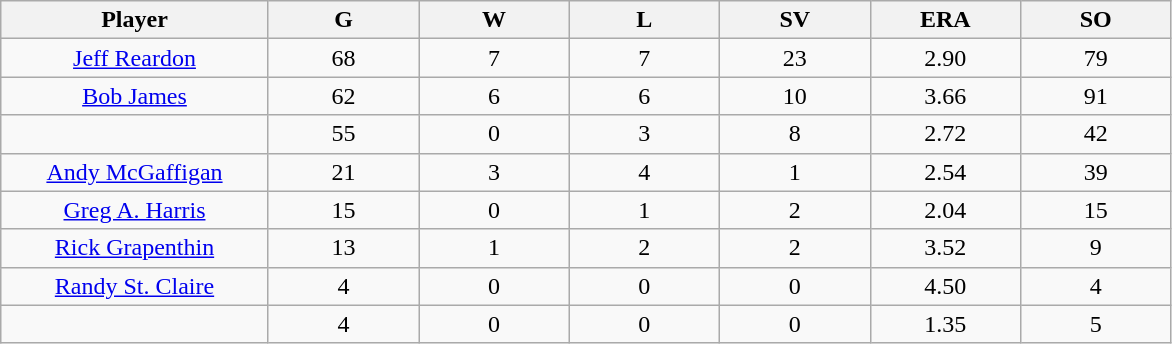<table class="wikitable sortable">
<tr>
<th bgcolor="#DDDDFF" width="16%">Player</th>
<th bgcolor="#DDDDFF" width="9%">G</th>
<th bgcolor="#DDDDFF" width="9%">W</th>
<th bgcolor="#DDDDFF" width="9%">L</th>
<th bgcolor="#DDDDFF" width="9%">SV</th>
<th bgcolor="#DDDDFF" width="9%">ERA</th>
<th bgcolor="#DDDDFF" width="9%">SO</th>
</tr>
<tr align="center">
<td><a href='#'>Jeff Reardon</a></td>
<td>68</td>
<td>7</td>
<td>7</td>
<td>23</td>
<td>2.90</td>
<td>79</td>
</tr>
<tr align=center>
<td><a href='#'>Bob James</a></td>
<td>62</td>
<td>6</td>
<td>6</td>
<td>10</td>
<td>3.66</td>
<td>91</td>
</tr>
<tr align=center>
<td></td>
<td>55</td>
<td>0</td>
<td>3</td>
<td>8</td>
<td>2.72</td>
<td>42</td>
</tr>
<tr align="center">
<td><a href='#'>Andy McGaffigan</a></td>
<td>21</td>
<td>3</td>
<td>4</td>
<td>1</td>
<td>2.54</td>
<td>39</td>
</tr>
<tr align=center>
<td><a href='#'>Greg A. Harris</a></td>
<td>15</td>
<td>0</td>
<td>1</td>
<td>2</td>
<td>2.04</td>
<td>15</td>
</tr>
<tr align=center>
<td><a href='#'>Rick Grapenthin</a></td>
<td>13</td>
<td>1</td>
<td>2</td>
<td>2</td>
<td>3.52</td>
<td>9</td>
</tr>
<tr align=center>
<td><a href='#'>Randy St. Claire</a></td>
<td>4</td>
<td>0</td>
<td>0</td>
<td>0</td>
<td>4.50</td>
<td>4</td>
</tr>
<tr align=center>
<td></td>
<td>4</td>
<td>0</td>
<td>0</td>
<td>0</td>
<td>1.35</td>
<td>5</td>
</tr>
</table>
